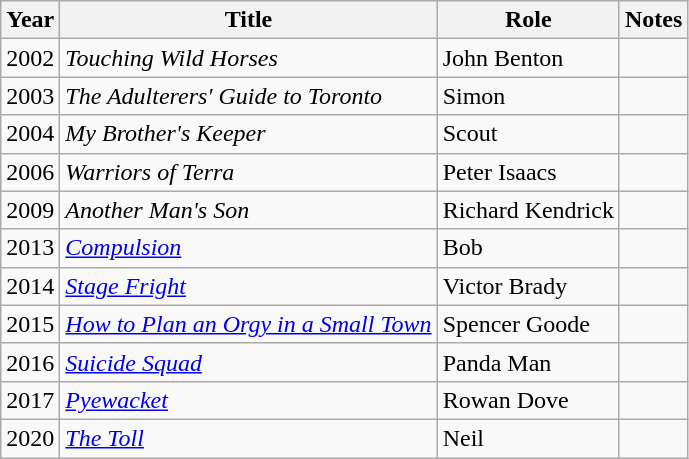<table class="wikitable sortable">
<tr>
<th>Year</th>
<th>Title</th>
<th>Role</th>
<th class="unsortable">Notes</th>
</tr>
<tr>
<td>2002</td>
<td><em>Touching Wild Horses</em></td>
<td>John Benton</td>
<td></td>
</tr>
<tr>
<td>2003</td>
<td data-sort-value="Adulterers, The"><em>The Adulterers' Guide to Toronto</em></td>
<td>Simon</td>
<td></td>
</tr>
<tr>
<td>2004</td>
<td><em>My Brother's Keeper</em></td>
<td>Scout</td>
<td></td>
</tr>
<tr>
<td>2006</td>
<td><em>Warriors of Terra</em></td>
<td>Peter Isaacs</td>
<td></td>
</tr>
<tr>
<td>2009</td>
<td><em>Another Man's Son</em></td>
<td>Richard Kendrick</td>
<td></td>
</tr>
<tr>
<td>2013</td>
<td><em><a href='#'>Compulsion</a></em></td>
<td>Bob</td>
<td></td>
</tr>
<tr>
<td>2014</td>
<td><em><a href='#'>Stage Fright</a></em></td>
<td>Victor Brady</td>
<td></td>
</tr>
<tr>
<td>2015</td>
<td><em><a href='#'>How to Plan an Orgy in a Small Town</a></em></td>
<td>Spencer Goode</td>
<td></td>
</tr>
<tr>
<td>2016</td>
<td><em><a href='#'>Suicide Squad</a></em></td>
<td>Panda Man</td>
<td></td>
</tr>
<tr>
<td>2017</td>
<td><em><a href='#'>Pyewacket</a></em></td>
<td>Rowan Dove</td>
<td></td>
</tr>
<tr>
<td>2020</td>
<td data-sort-value="Toll, The"><em><a href='#'>The Toll</a></em></td>
<td>Neil</td>
<td></td>
</tr>
</table>
